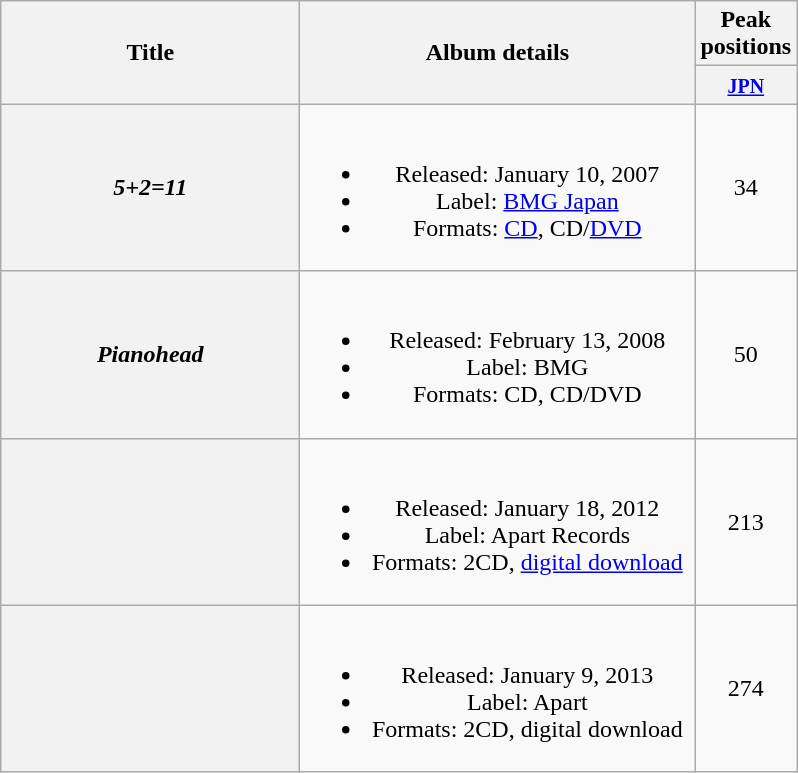<table class="wikitable plainrowheaders" style="text-align:center;">
<tr>
<th style="width:12em;" rowspan="2">Title</th>
<th style="width:16em;" rowspan="2">Album details</th>
<th colspan="1">Peak positions</th>
</tr>
<tr>
<th style="width:2.5em;"><small><a href='#'>JPN</a></small><br></th>
</tr>
<tr>
<th scope="row"><em>5+2=11</em></th>
<td><br><ul><li>Released: January 10, 2007</li><li>Label: <a href='#'>BMG Japan</a></li><li>Formats: <a href='#'>CD</a>, CD/<a href='#'>DVD</a></li></ul></td>
<td>34</td>
</tr>
<tr>
<th scope="row"><em>Pianohead</em></th>
<td><br><ul><li>Released: February 13, 2008</li><li>Label: BMG</li><li>Formats: CD, CD/DVD</li></ul></td>
<td>50</td>
</tr>
<tr>
<th scope="row"></th>
<td><br><ul><li>Released: January 18, 2012</li><li>Label: Apart Records</li><li>Formats: 2CD, <a href='#'>digital download</a></li></ul></td>
<td>213</td>
</tr>
<tr>
<th scope="row"></th>
<td><br><ul><li>Released: January 9, 2013</li><li>Label: Apart</li><li>Formats: 2CD, digital download</li></ul></td>
<td>274</td>
</tr>
</table>
